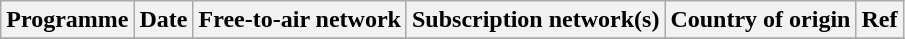<table class="wikitable plainrowheaders sortable" style="text-align:left">
<tr>
<th scope="col">Programme</th>
<th scope="col">Date</th>
<th scope="col">Free-to-air network</th>
<th scope="col">Subscription network(s)</th>
<th scope="col">Country of origin</th>
<th scope="col" class="unsortable">Ref</th>
</tr>
<tr>
</tr>
</table>
